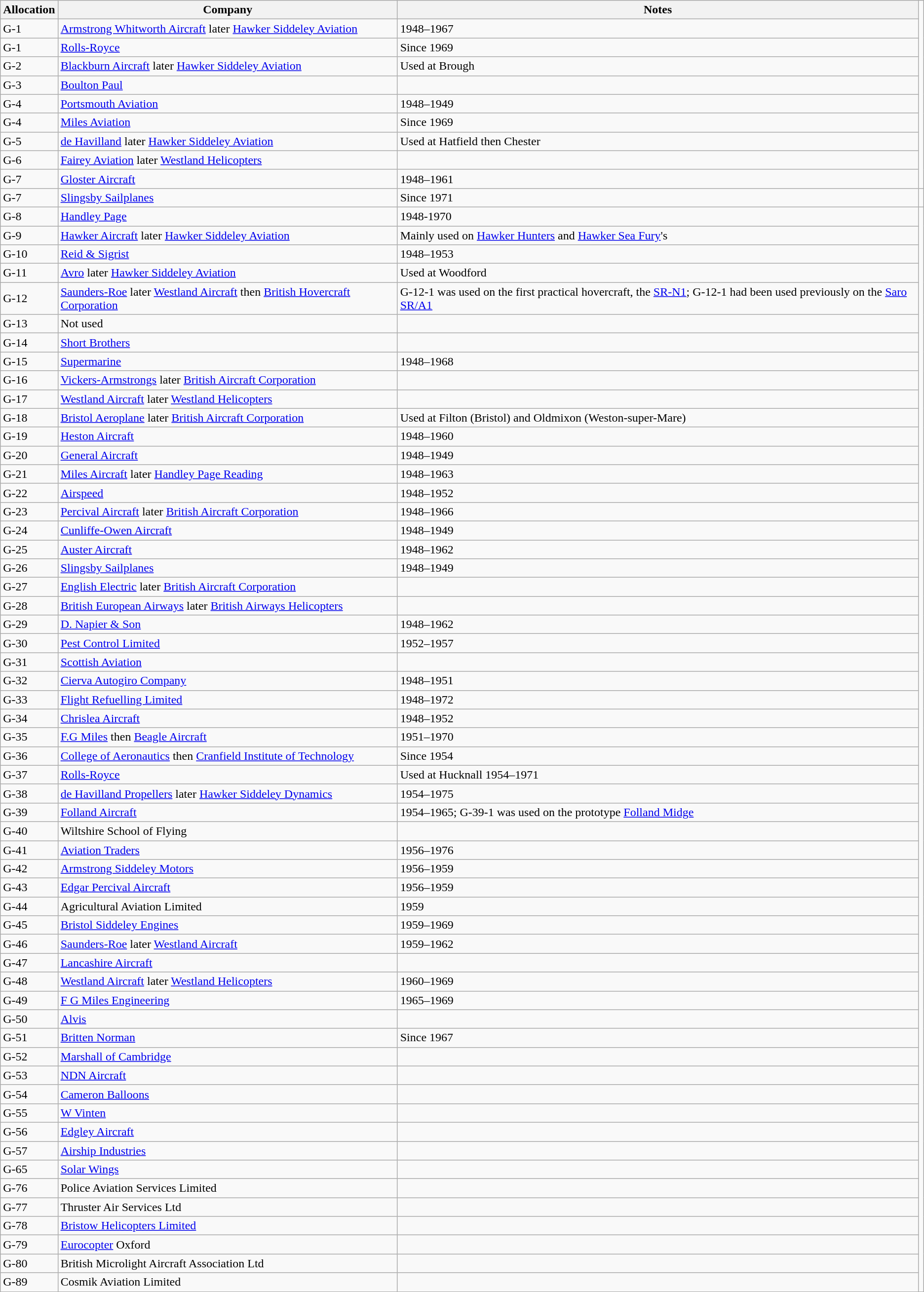<table class="wikitable">
<tr>
<th>Allocation</th>
<th>Company</th>
<th>Notes</th>
</tr>
<tr>
<td>G-1</td>
<td><a href='#'>Armstrong Whitworth Aircraft</a> later <a href='#'>Hawker Siddeley Aviation</a></td>
<td>1948–1967</td>
</tr>
<tr>
<td>G-1</td>
<td><a href='#'>Rolls-Royce</a></td>
<td>Since 1969</td>
</tr>
<tr>
<td>G-2</td>
<td><a href='#'>Blackburn Aircraft</a> later <a href='#'>Hawker Siddeley Aviation</a></td>
<td>Used at Brough</td>
</tr>
<tr>
<td>G-3</td>
<td><a href='#'>Boulton Paul</a></td>
<td></td>
</tr>
<tr>
<td>G-4</td>
<td><a href='#'>Portsmouth Aviation</a></td>
<td>1948–1949</td>
</tr>
<tr>
<td>G-4</td>
<td><a href='#'>Miles Aviation</a></td>
<td>Since 1969</td>
</tr>
<tr>
<td>G-5</td>
<td><a href='#'>de Havilland</a> later <a href='#'>Hawker Siddeley Aviation</a></td>
<td>Used at Hatfield then Chester</td>
</tr>
<tr>
<td>G-6</td>
<td><a href='#'>Fairey Aviation</a> later <a href='#'>Westland Helicopters</a></td>
<td></td>
</tr>
<tr>
<td>G-7</td>
<td><a href='#'>Gloster Aircraft</a></td>
<td>1948–1961</td>
</tr>
<tr>
<td>G-7</td>
<td><a href='#'>Slingsby Sailplanes</a></td>
<td>Since 1971</td>
<td></td>
</tr>
<tr>
<td>G-8</td>
<td><a href='#'>Handley Page</a></td>
<td>1948-1970</td>
</tr>
<tr>
<td>G-9</td>
<td><a href='#'>Hawker Aircraft</a> later <a href='#'>Hawker Siddeley Aviation</a></td>
<td>Mainly used on <a href='#'>Hawker Hunters</a> and <a href='#'>Hawker Sea Fury</a>'s</td>
</tr>
<tr>
<td>G-10</td>
<td><a href='#'>Reid & Sigrist</a></td>
<td>1948–1953</td>
</tr>
<tr>
<td>G-11</td>
<td><a href='#'>Avro</a> later <a href='#'>Hawker Siddeley Aviation</a></td>
<td>Used at Woodford</td>
</tr>
<tr>
<td>G-12</td>
<td><a href='#'>Saunders-Roe</a> later <a href='#'>Westland Aircraft</a> then <a href='#'>British Hovercraft Corporation</a></td>
<td>G-12-1 was used on the first practical hovercraft, the <a href='#'>SR-N1</a>; G-12-1 had been used previously on the <a href='#'>Saro SR/A1</a></td>
</tr>
<tr>
<td>G-13</td>
<td>Not used</td>
<td></td>
</tr>
<tr>
<td>G-14</td>
<td><a href='#'>Short Brothers</a></td>
<td></td>
</tr>
<tr>
<td>G-15</td>
<td><a href='#'>Supermarine</a></td>
<td>1948–1968</td>
</tr>
<tr>
<td>G-16</td>
<td><a href='#'>Vickers-Armstrongs</a> later <a href='#'>British Aircraft Corporation</a></td>
<td></td>
</tr>
<tr>
<td>G-17</td>
<td><a href='#'>Westland Aircraft</a> later <a href='#'>Westland Helicopters</a></td>
<td></td>
</tr>
<tr>
<td>G-18</td>
<td><a href='#'>Bristol Aeroplane</a> later <a href='#'>British Aircraft Corporation</a></td>
<td>Used at Filton (Bristol) and Oldmixon (Weston-super-Mare)</td>
</tr>
<tr>
<td>G-19</td>
<td><a href='#'>Heston Aircraft</a></td>
<td>1948–1960</td>
</tr>
<tr>
<td>G-20</td>
<td><a href='#'>General Aircraft</a></td>
<td>1948–1949</td>
</tr>
<tr>
<td>G-21</td>
<td><a href='#'>Miles Aircraft</a> later <a href='#'>Handley Page Reading</a></td>
<td>1948–1963</td>
</tr>
<tr>
<td>G-22</td>
<td><a href='#'>Airspeed</a></td>
<td>1948–1952</td>
</tr>
<tr>
<td>G-23</td>
<td><a href='#'>Percival Aircraft</a> later <a href='#'>British Aircraft Corporation</a></td>
<td>1948–1966</td>
</tr>
<tr>
<td>G-24</td>
<td><a href='#'>Cunliffe-Owen Aircraft</a></td>
<td>1948–1949</td>
</tr>
<tr>
<td>G-25</td>
<td><a href='#'>Auster Aircraft</a></td>
<td>1948–1962</td>
</tr>
<tr>
<td>G-26</td>
<td><a href='#'>Slingsby Sailplanes</a></td>
<td>1948–1949</td>
</tr>
<tr>
<td>G-27</td>
<td><a href='#'>English Electric</a> later <a href='#'>British Aircraft Corporation</a></td>
<td></td>
</tr>
<tr>
<td>G-28</td>
<td><a href='#'>British European Airways</a> later <a href='#'>British Airways Helicopters</a></td>
<td></td>
</tr>
<tr>
<td>G-29</td>
<td><a href='#'>D. Napier & Son</a></td>
<td>1948–1962</td>
</tr>
<tr>
<td>G-30</td>
<td><a href='#'>Pest Control Limited</a></td>
<td>1952–1957</td>
</tr>
<tr>
<td>G-31</td>
<td><a href='#'>Scottish Aviation</a></td>
<td></td>
</tr>
<tr>
<td>G-32</td>
<td><a href='#'>Cierva Autogiro Company</a></td>
<td>1948–1951</td>
</tr>
<tr>
<td>G-33</td>
<td><a href='#'>Flight Refuelling Limited</a></td>
<td>1948–1972</td>
</tr>
<tr>
<td>G-34</td>
<td><a href='#'>Chrislea Aircraft</a></td>
<td>1948–1952</td>
</tr>
<tr>
<td>G-35</td>
<td><a href='#'>F.G Miles</a> then <a href='#'>Beagle Aircraft</a></td>
<td>1951–1970</td>
</tr>
<tr>
<td>G-36</td>
<td><a href='#'>College of Aeronautics</a> then <a href='#'>Cranfield Institute of Technology</a></td>
<td>Since 1954</td>
</tr>
<tr>
<td>G-37</td>
<td><a href='#'>Rolls-Royce</a></td>
<td>Used at Hucknall 1954–1971</td>
</tr>
<tr>
<td>G-38</td>
<td><a href='#'>de Havilland Propellers</a> later <a href='#'>Hawker Siddeley Dynamics</a></td>
<td>1954–1975</td>
</tr>
<tr>
<td>G-39</td>
<td><a href='#'>Folland Aircraft</a></td>
<td>1954–1965; G-39-1 was used on the prototype <a href='#'>Folland Midge</a></td>
</tr>
<tr>
<td>G-40</td>
<td>Wiltshire School of Flying</td>
<td></td>
</tr>
<tr>
<td>G-41</td>
<td><a href='#'>Aviation Traders</a></td>
<td>1956–1976</td>
</tr>
<tr>
<td>G-42</td>
<td><a href='#'>Armstrong Siddeley Motors</a></td>
<td>1956–1959</td>
</tr>
<tr>
<td>G-43</td>
<td><a href='#'>Edgar Percival Aircraft</a></td>
<td>1956–1959</td>
</tr>
<tr>
<td>G-44</td>
<td>Agricultural Aviation Limited</td>
<td>1959</td>
</tr>
<tr>
<td>G-45</td>
<td><a href='#'>Bristol Siddeley Engines</a></td>
<td>1959–1969</td>
</tr>
<tr>
<td>G-46</td>
<td><a href='#'>Saunders-Roe</a> later <a href='#'>Westland Aircraft</a></td>
<td>1959–1962</td>
</tr>
<tr>
<td>G-47</td>
<td><a href='#'>Lancashire Aircraft</a></td>
<td></td>
</tr>
<tr>
<td>G-48</td>
<td><a href='#'>Westland Aircraft</a> later <a href='#'>Westland Helicopters</a></td>
<td>1960–1969</td>
</tr>
<tr>
<td>G-49</td>
<td><a href='#'>F G Miles Engineering</a></td>
<td>1965–1969</td>
</tr>
<tr>
<td>G-50</td>
<td><a href='#'>Alvis</a></td>
<td></td>
</tr>
<tr>
<td>G-51</td>
<td><a href='#'>Britten Norman</a></td>
<td>Since 1967</td>
</tr>
<tr>
<td>G-52</td>
<td><a href='#'>Marshall of Cambridge</a></td>
<td></td>
</tr>
<tr>
<td>G-53</td>
<td><a href='#'>NDN Aircraft</a></td>
<td></td>
</tr>
<tr>
<td>G-54</td>
<td><a href='#'>Cameron Balloons</a></td>
<td></td>
</tr>
<tr>
<td>G-55</td>
<td><a href='#'>W Vinten</a></td>
<td></td>
</tr>
<tr>
<td>G-56</td>
<td><a href='#'>Edgley Aircraft</a></td>
<td></td>
</tr>
<tr>
<td>G-57</td>
<td><a href='#'>Airship Industries</a></td>
<td></td>
</tr>
<tr>
<td>G-65</td>
<td><a href='#'>Solar Wings</a></td>
<td></td>
</tr>
<tr>
<td>G-76</td>
<td>Police Aviation Services Limited</td>
<td></td>
</tr>
<tr>
<td>G-77</td>
<td>Thruster Air Services Ltd</td>
<td></td>
</tr>
<tr>
<td>G-78</td>
<td><a href='#'>Bristow Helicopters Limited</a></td>
<td></td>
</tr>
<tr>
<td>G-79</td>
<td><a href='#'>Eurocopter</a> Oxford</td>
<td></td>
</tr>
<tr>
<td>G-80</td>
<td>British Microlight Aircraft Association Ltd</td>
<td></td>
</tr>
<tr>
<td>G-89</td>
<td>Cosmik Aviation Limited</td>
<td></td>
</tr>
</table>
